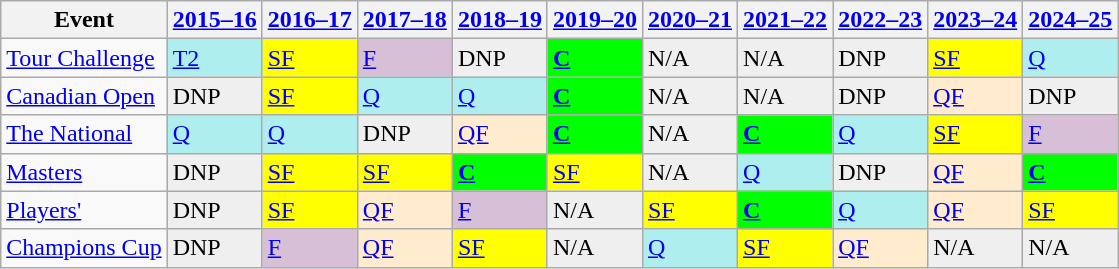<table class="wikitable" border="1">
<tr>
<th>Event</th>
<th><a href='#'>2015–16</a></th>
<th><a href='#'>2016–17</a></th>
<th><a href='#'>2017–18</a></th>
<th><a href='#'>2018–19</a></th>
<th><a href='#'>2019–20</a></th>
<th><a href='#'>2020–21</a></th>
<th><a href='#'>2021–22</a></th>
<th><a href='#'>2022–23</a></th>
<th><a href='#'>2023–24</a></th>
<th><a href='#'>2024–25</a></th>
</tr>
<tr>
<td><a href='#'>Tour Challenge</a></td>
<td style="background:#afeeee;"><a href='#'>T2</a></td>
<td style="background:yellow;"><a href='#'>SF</a></td>
<td style="background:thistle;"><a href='#'>F</a></td>
<td style="background:#EFEFEF;">DNP</td>
<td style="background:#0f0;"><strong><a href='#'>C</a></strong></td>
<td style="background:#EFEFEF;">N/A</td>
<td style="background:#EFEFEF;">N/A</td>
<td style="background:#EFEFEF;">DNP</td>
<td style="background:yellow;"><a href='#'>SF</a></td>
<td style="background:#afeeee;"><a href='#'>Q</a></td>
</tr>
<tr>
<td><a href='#'>Canadian Open</a></td>
<td style="background:#EFEFEF;">DNP</td>
<td style="background:yellow;"><a href='#'>SF</a></td>
<td style="background:#afeeee;"><a href='#'>Q</a></td>
<td style="background:#afeeee;"><a href='#'>Q</a></td>
<td style="background:#0f0;"><strong><a href='#'>C</a></strong></td>
<td style="background:#EFEFEF;">N/A</td>
<td style="background:#EFEFEF;">N/A</td>
<td style="background:#EFEFEF;">DNP</td>
<td style="background:#ffebcd;"><a href='#'>QF</a></td>
<td style="background:#EFEFEF;">DNP</td>
</tr>
<tr>
<td><a href='#'>The National</a></td>
<td style="background:#afeeee;"><a href='#'>Q</a></td>
<td style="background:#afeeee;"><a href='#'>Q</a></td>
<td style="background:#EFEFEF;">DNP</td>
<td style="background:#ffebcd;"><a href='#'>QF</a></td>
<td style="background:#0f0;"><strong><a href='#'>C</a></strong></td>
<td style="background:#EFEFEF;">N/A</td>
<td style="background:#0f0;"><strong><a href='#'>C</a></strong></td>
<td style="background:#afeeee;"><a href='#'>Q</a></td>
<td style="background:yellow;"><a href='#'>SF</a></td>
<td style="background:thistle;"><a href='#'>F</a></td>
</tr>
<tr>
<td><a href='#'>Masters</a></td>
<td style="background:#EFEFEF;">DNP</td>
<td style="background:yellow;"><a href='#'>SF</a></td>
<td style="background:yellow;"><a href='#'>SF</a></td>
<td style="background:#0f0;"><strong><a href='#'>C</a></strong></td>
<td style="background:yellow;"><a href='#'>SF</a></td>
<td style="background:#EFEFEF;">N/A</td>
<td style="background:#afeeee;"><a href='#'>Q</a></td>
<td style="background:#EFEFEF;">DNP</td>
<td style="background:#ffebcd;"><a href='#'>QF</a></td>
<td style="background:#0f0;"><strong><a href='#'>C</a></strong></td>
</tr>
<tr>
<td><a href='#'>Players'</a></td>
<td style="background:#EFEFEF;">DNP</td>
<td style="background:yellow;"><a href='#'>SF</a></td>
<td style="background:#ffebcd;"><a href='#'>QF</a></td>
<td style="background:thistle;"><a href='#'>F</a></td>
<td style="background:#EFEFEF;">N/A</td>
<td style="background:yellow;"><a href='#'>SF</a></td>
<td style="background:#0f0;"><strong><a href='#'>C</a></strong></td>
<td style="background:#afeeee;"><a href='#'>Q</a></td>
<td style="background:#ffebcd;"><a href='#'>QF</a></td>
<td style="background:yellow;"><a href='#'>SF</a></td>
</tr>
<tr>
<td><a href='#'>Champions Cup</a></td>
<td style="background:#EFEFEF;">DNP</td>
<td style="background:thistle;"><a href='#'>F</a></td>
<td style="background:#ffebcd;"><a href='#'>QF</a></td>
<td style="background:yellow;"><a href='#'>SF</a></td>
<td style="background:#EFEFEF;">N/A</td>
<td style="background:#afeeee;"><a href='#'>Q</a></td>
<td style="background:yellow;"><a href='#'>SF</a></td>
<td style="background:#ffebcd;"><a href='#'>QF</a></td>
<td style="background:#EFEFEF;">N/A</td>
<td style="background:#EFEFEF;">N/A</td>
</tr>
</table>
